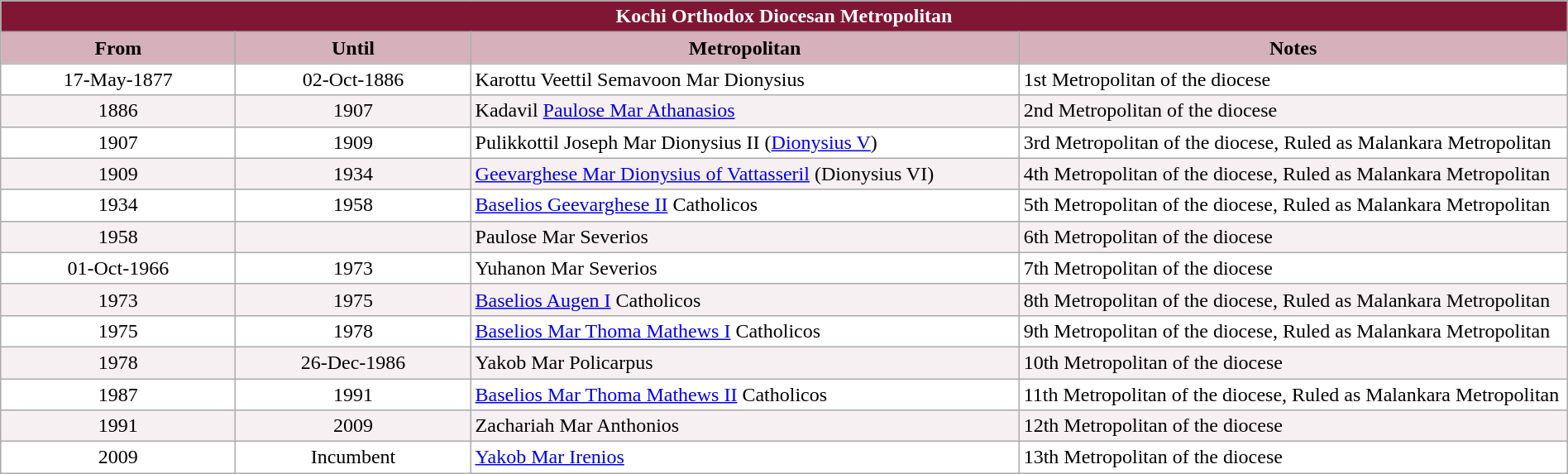<table class="wikitable" style="width: 100%;">
<tr>
<th colspan="4" style="background-color: #7F1734; color: white;">Kochi Orthodox Diocesan Metropolitan</th>
</tr>
<tr>
<th style="background-color: #D4B1BB; width: 15%;">From</th>
<th style="background-color: #D4B1BB; width: 15%;">Until</th>
<th style="background-color: #D4B1BB; width: 35%;">Metropolitan</th>
<th style="background-color: #D4B1BB; width: 35%;">Notes</th>
</tr>
<tr valign="top" style="background-color: white;">
<td style="text-align: center;">17-May-1877</td>
<td style="text-align: center;">02-Oct-1886</td>
<td>Karottu Veettil Semavoon Mar Dionysius</td>
<td>1st Metropolitan of  the diocese</td>
</tr>
<tr valign="top" style="background-color: #F7F0F2;">
<td style="text-align: center;">1886</td>
<td style="text-align: center;">1907</td>
<td>Kadavil <a href='#'>Paulose Mar Athanasios</a></td>
<td>2nd Metropolitan of  the diocese</td>
</tr>
<tr valign="top" style="background-color: white;">
<td style="text-align: center;">1907</td>
<td style="text-align: center;">1909</td>
<td>Pulikkottil Joseph Mar Dionysius II (<a href='#'>Dionysius V</a>)</td>
<td>3rd Metropolitan of  the diocese, Ruled as Malankara Metropolitan</td>
</tr>
<tr valign="top" style="background-color: #F7F0F2;">
<td style="text-align: center;">1909</td>
<td style="text-align: center;">1934</td>
<td><a href='#'>Geevarghese Mar Dionysius of Vattasseril</a> (Dionysius VI)</td>
<td>4th Metropolitan of  the diocese, Ruled as Malankara Metropolitan</td>
</tr>
<tr valign="top" style="background-color: white;">
<td style="text-align: center;">1934</td>
<td style="text-align: center;">1958</td>
<td><a href='#'>Baselios Geevarghese II</a> Catholicos</td>
<td>5th Metropolitan of  the diocese, Ruled as Malankara Metropolitan</td>
</tr>
<tr valign="top" style="background-color: #F7F0F2;">
<td style="text-align: center;">1958</td>
<td style="text-align: center;"></td>
<td>Paulose Mar Severios</td>
<td>6th Metropolitan of  the diocese</td>
</tr>
<tr valign="top" style="background-color: white;">
<td style="text-align: center;">01-Oct-1966</td>
<td style="text-align: center;">1973</td>
<td>Yuhanon Mar Severios</td>
<td>7th Metropolitan of  the diocese</td>
</tr>
<tr valign="top" style="background-color: #F7F0F2;">
<td style="text-align: center;">1973</td>
<td style="text-align: center;">1975</td>
<td><a href='#'>Baselios Augen I</a> Catholicos</td>
<td>8th Metropolitan of  the diocese, Ruled as Malankara Metropolitan</td>
</tr>
<tr valign="top" style="background-color: white;">
<td style="text-align: center;">1975</td>
<td style="text-align: center;">1978</td>
<td><a href='#'>Baselios Mar Thoma Mathews I</a> Catholicos</td>
<td>9th Metropolitan of  the diocese, Ruled as Malankara Metropolitan</td>
</tr>
<tr valign="top" style="background-color: #F7F0F2;">
<td style="text-align: center;">1978</td>
<td style="text-align: center;">26-Dec-1986</td>
<td>Yakob Mar Policarpus</td>
<td>10th Metropolitan of  the diocese</td>
</tr>
<tr valign="top" style="background-color: white;">
<td style="text-align: center;">1987</td>
<td style="text-align: center;">1991</td>
<td><a href='#'>Baselios Mar Thoma Mathews II</a> Catholicos</td>
<td>11th Metropolitan of  the diocese, Ruled as Malankara Metropolitan</td>
</tr>
<tr valign="top" style="background-color: #F7F0F2;">
<td style="text-align: center;">1991</td>
<td style="text-align: center;">2009</td>
<td>Zachariah Mar Anthonios</td>
<td>12th Metropolitan of  the diocese</td>
</tr>
<tr valign="top" style="background-color: white;">
<td style="text-align: center;">2009</td>
<td style="text-align: center;">Incumbent</td>
<td><a href='#'>Yakob Mar Irenios</a></td>
<td>13th Metropolitan of  the diocese</td>
</tr>
</table>
